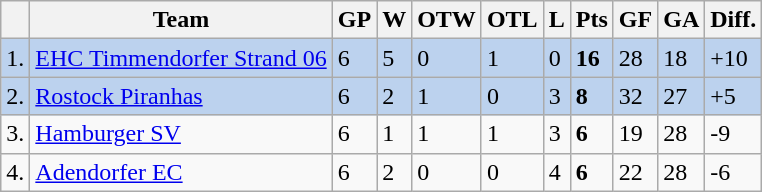<table class="wikitable sortable">
<tr class="hintergrundfarbe5">
<th></th>
<th>Team</th>
<th>GP</th>
<th>W</th>
<th>OTW</th>
<th>OTL</th>
<th>L</th>
<th>Pts</th>
<th>GF</th>
<th>GA</th>
<th>Diff.</th>
</tr>
<tr style="background-color:#BCD2EE">
<td>1.</td>
<td style="text-align:left"><a href='#'>EHC Timmendorfer Strand 06</a></td>
<td>6</td>
<td>5</td>
<td>0</td>
<td>1</td>
<td>0</td>
<td><strong>16</strong></td>
<td>28</td>
<td>18</td>
<td>+10</td>
</tr>
<tr style="background-color:#BCD2EE">
<td>2.</td>
<td style="text-align:left"><a href='#'>Rostock Piranhas</a></td>
<td>6</td>
<td>2</td>
<td>1</td>
<td>0</td>
<td>3</td>
<td><strong>8</strong></td>
<td>32</td>
<td>27</td>
<td>+5</td>
</tr>
<tr>
<td>3.</td>
<td style="text-align:left"><a href='#'>Hamburger SV</a></td>
<td>6</td>
<td>1</td>
<td>1</td>
<td>1</td>
<td>3</td>
<td><strong>6</strong></td>
<td>19</td>
<td>28</td>
<td>-9</td>
</tr>
<tr>
<td>4.</td>
<td style="text-align:left"><a href='#'>Adendorfer EC</a></td>
<td>6</td>
<td>2</td>
<td>0</td>
<td>0</td>
<td>4</td>
<td><strong>6</strong></td>
<td>22</td>
<td>28</td>
<td>-6</td>
</tr>
</table>
